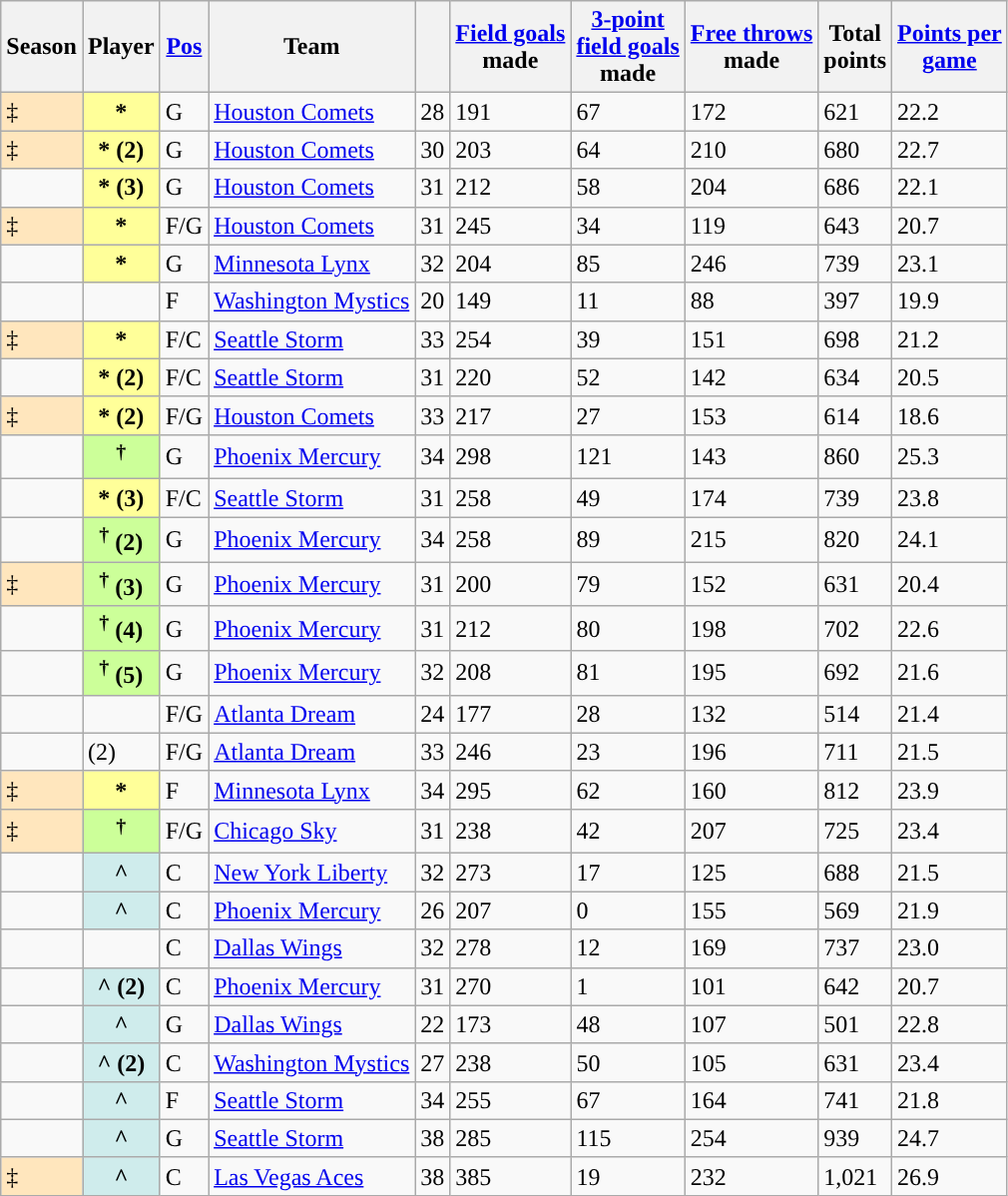<table class="wikitable plainrowheaders sortable" summary="Season (sortable), Player (sortable), Position (sortable), Team (sortable), Game played (sortable), Field goals made (sortable), 3-point field goals made (sortable), Free throws made (sortable), Total points (sortable), Points per game (sortable) and References">
<tr>
<th scope="col">Season</th>
<th scope="col">Player</th>
<th scope="col"><a href='#'>Pos</a></th>
<th scope="col">Team</th>
<th scope="col"></th>
<th scope="col"><a href='#'>Field goals</a><br>made</th>
<th scope="col" data-sort-type="number"><a href='#'>3-point<br>field goals</a><br>made</th>
<th scope="col"><a href='#'>Free throws</a><br>made</th>
<th scope="col">Total<br>points</th>
<th scope="col"><a href='#'>Points per<br>game</a></th>
</tr>
<tr>
<td style="background-color:#FFE6BD"> ‡</td>
<th scope="row" style="background-color:#FFFF99">*</th>
<td>G</td>
<td><a href='#'>Houston Comets</a></td>
<td>28</td>
<td>191</td>
<td>67</td>
<td>172</td>
<td>621</td>
<td>22.2</td>
</tr>
<tr>
<td style="background-color:#FFE6BD"> ‡</td>
<th scope="row" style="background-color:#FFFF99">* (2)</th>
<td>G</td>
<td><a href='#'>Houston Comets</a></td>
<td>30</td>
<td>203</td>
<td>64</td>
<td>210</td>
<td>680</td>
<td>22.7</td>
</tr>
<tr>
<td></td>
<th scope="row" style="background-color:#FFFF99">* (3)</th>
<td>G</td>
<td><a href='#'>Houston Comets</a></td>
<td>31</td>
<td>212</td>
<td>58</td>
<td>204</td>
<td>686</td>
<td>22.1</td>
</tr>
<tr>
<td style="background-color:#FFE6BD"> ‡</td>
<th scope="row" style="background-color:#FFFF99">*</th>
<td>F/G</td>
<td><a href='#'>Houston Comets</a></td>
<td>31</td>
<td>245</td>
<td>34</td>
<td>119</td>
<td>643</td>
<td>20.7</td>
</tr>
<tr>
<td></td>
<th scope="row" style="background-color:#FFFF99">*</th>
<td>G</td>
<td><a href='#'>Minnesota Lynx</a></td>
<td>32</td>
<td>204</td>
<td>85</td>
<td>246</td>
<td>739</td>
<td>23.1</td>
</tr>
<tr>
<td></td>
<th scope="row" style="background-color:transparent"></th>
<td>F</td>
<td><a href='#'>Washington Mystics</a></td>
<td>20</td>
<td>149</td>
<td>11</td>
<td>88</td>
<td>397</td>
<td>19.9</td>
</tr>
<tr>
<td style="background-color:#FFE6BD"> ‡</td>
<th scope="row" style="background-color:#FFFF99">*</th>
<td>F/C</td>
<td><a href='#'>Seattle Storm</a></td>
<td>33</td>
<td>254</td>
<td>39</td>
<td>151</td>
<td>698</td>
<td>21.2</td>
</tr>
<tr>
<td></td>
<th scope="row" style="background-color:#FFFF99">* (2)</th>
<td>F/C</td>
<td><a href='#'>Seattle Storm</a></td>
<td>31</td>
<td>220</td>
<td>52</td>
<td>142</td>
<td>634</td>
<td>20.5</td>
</tr>
<tr>
<td style="background-color:#FFE6BD"> ‡</td>
<th scope="row" style="background-color:#FFFF99">* (2)</th>
<td>F/G</td>
<td><a href='#'>Houston Comets</a></td>
<td>33</td>
<td>217</td>
<td>27</td>
<td>153</td>
<td>614</td>
<td>18.6</td>
</tr>
<tr>
<td></td>
<th scope="row" style="background-color:#CCFF99"><sup>†</sup></th>
<td>G</td>
<td><a href='#'>Phoenix Mercury</a></td>
<td>34</td>
<td>298</td>
<td>121</td>
<td>143</td>
<td>860</td>
<td>25.3</td>
</tr>
<tr>
<td></td>
<th scope="row" style="background-color:#FFFF99">* (3)</th>
<td>F/C</td>
<td><a href='#'>Seattle Storm</a></td>
<td>31</td>
<td>258</td>
<td>49</td>
<td>174</td>
<td>739</td>
<td>23.8</td>
</tr>
<tr>
<td></td>
<th scope="row" style="background-color:#CCFF99"><sup>†</sup> (2)</th>
<td>G</td>
<td><a href='#'>Phoenix Mercury</a></td>
<td>34</td>
<td>258</td>
<td>89</td>
<td>215</td>
<td>820</td>
<td>24.1</td>
</tr>
<tr>
<td style="background-color:#FFE6BD"> ‡</td>
<th scope="row" style="background-color:#CCFF99"><sup>†</sup> (3)</th>
<td>G</td>
<td><a href='#'>Phoenix Mercury</a></td>
<td>31</td>
<td>200</td>
<td>79</td>
<td>152</td>
<td>631</td>
<td>20.4</td>
</tr>
<tr>
<td></td>
<th scope="row" style="background-color:#CCFF99"><sup>†</sup> (4)</th>
<td>G</td>
<td><a href='#'>Phoenix Mercury</a></td>
<td>31</td>
<td>212</td>
<td>80</td>
<td>198</td>
<td>702</td>
<td>22.6</td>
</tr>
<tr>
<td></td>
<th scope="row" style="background-color:#CCFF99"><sup>†</sup> (5)</th>
<td>G</td>
<td><a href='#'>Phoenix Mercury</a></td>
<td>32</td>
<td>208</td>
<td>81</td>
<td>195</td>
<td>692</td>
<td>21.6</td>
</tr>
<tr>
<td></td>
<td></td>
<td>F/G</td>
<td><a href='#'>Atlanta Dream</a></td>
<td>24</td>
<td>177</td>
<td>28</td>
<td>132</td>
<td>514</td>
<td>21.4</td>
</tr>
<tr>
<td></td>
<td> (2)</td>
<td>F/G</td>
<td><a href='#'>Atlanta Dream</a></td>
<td>33</td>
<td>246</td>
<td>23</td>
<td>196</td>
<td>711</td>
<td>21.5</td>
</tr>
<tr>
<td style="background-color:#FFE6BD"> ‡</td>
<th scope="row" style="background-color:#FFFF99">*</th>
<td>F</td>
<td><a href='#'>Minnesota Lynx</a></td>
<td>34</td>
<td>295</td>
<td>62</td>
<td>160</td>
<td>812</td>
<td>23.9</td>
</tr>
<tr>
<td style="background-color:#FFE6BD"> ‡</td>
<th scope="row" style="background-color:#CCFF99"><sup>†</sup></th>
<td>F/G</td>
<td><a href='#'>Chicago Sky</a></td>
<td>31</td>
<td>238</td>
<td>42</td>
<td>207</td>
<td>725</td>
<td>23.4</td>
</tr>
<tr>
<td></td>
<th scope="row" style="background-color:#CFECEC">^</th>
<td>C</td>
<td><a href='#'>New York Liberty</a></td>
<td>32</td>
<td>273</td>
<td>17</td>
<td>125</td>
<td>688</td>
<td>21.5</td>
</tr>
<tr>
<td></td>
<th scope="row" style="background-color:#CFECEC">^</th>
<td>C</td>
<td><a href='#'>Phoenix Mercury</a></td>
<td>26</td>
<td>207</td>
<td>0</td>
<td>155</td>
<td>569</td>
<td>21.9</td>
</tr>
<tr>
<td></td>
<td></td>
<td>C</td>
<td><a href='#'>Dallas Wings</a></td>
<td>32</td>
<td>278</td>
<td>12</td>
<td>169</td>
<td>737</td>
<td>23.0</td>
</tr>
<tr>
<td></td>
<th scope="row" style="background-color:#CFECEC">^ (2)</th>
<td>C</td>
<td><a href='#'>Phoenix Mercury</a></td>
<td>31</td>
<td>270</td>
<td>1</td>
<td>101</td>
<td>642</td>
<td>20.7</td>
</tr>
<tr>
<td></td>
<th scope="row" style="background-color:#CFECEC">^</th>
<td>G</td>
<td><a href='#'>Dallas Wings</a></td>
<td>22</td>
<td>173</td>
<td>48</td>
<td>107</td>
<td>501</td>
<td>22.8</td>
</tr>
<tr>
<td></td>
<th scope="row" style="background-color:#CFECEC">^ (2)</th>
<td>C</td>
<td><a href='#'>Washington Mystics</a></td>
<td>27</td>
<td>238</td>
<td>50</td>
<td>105</td>
<td>631</td>
<td>23.4</td>
</tr>
<tr>
<td></td>
<th scope="row" style="background-color:#CFECEC">^</th>
<td>F</td>
<td><a href='#'>Seattle Storm</a></td>
<td>34</td>
<td>255</td>
<td>67</td>
<td>164</td>
<td>741</td>
<td>21.8</td>
</tr>
<tr>
<td></td>
<th scope="row" style="background-color:#CFECEC">^</th>
<td>G</td>
<td><a href='#'>Seattle Storm</a></td>
<td>38</td>
<td>285</td>
<td>115</td>
<td>254</td>
<td>939</td>
<td>24.7</td>
</tr>
<tr>
<td style="background-color:#FFE6BD"> ‡</td>
<th scope="row" style="background-color:#CFECEC">^</th>
<td>C</td>
<td><a href='#'>Las Vegas Aces</a></td>
<td>38</td>
<td>385</td>
<td>19</td>
<td>232</td>
<td>1,021</td>
<td>26.9</td>
</tr>
</table>
